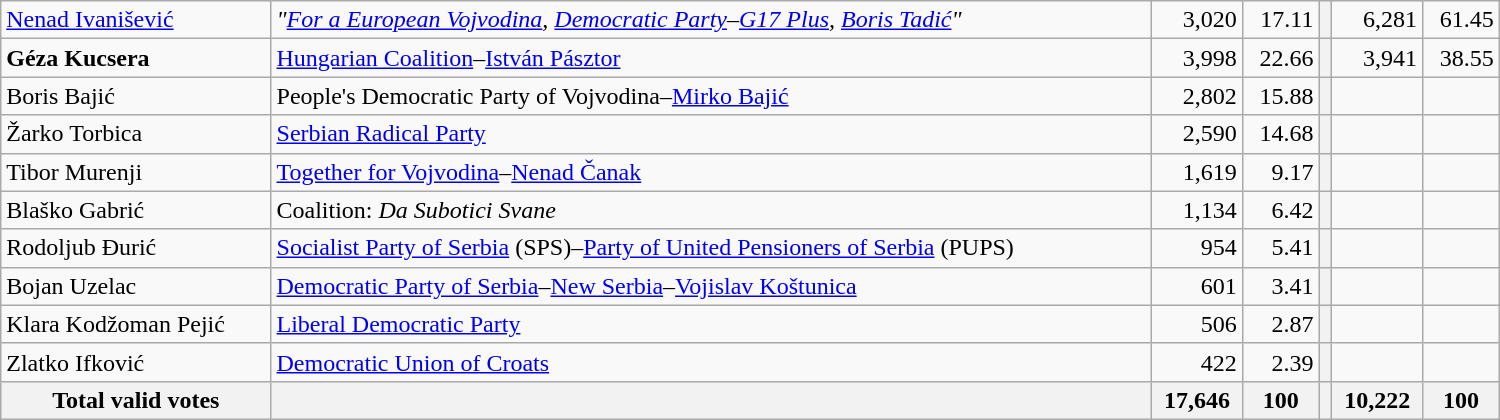<table style="width:1000px;" class="wikitable">
<tr>
<td align="left"><a href='#'>Nenad Ivanišević</a></td>
<td align="left"><em>"<a href='#'>For a European Vojvodina</a>, <a href='#'>Democratic Party</a>–<a href='#'>G17 Plus</a>, <a href='#'>Boris Tadić</a>"</em></td>
<td align="right">3,020</td>
<td align="right">17.11</td>
<th align="left"></th>
<td align="right">6,281</td>
<td align="right">61.45</td>
</tr>
<tr>
<td align="left"><strong>Géza Kucsera</strong></td>
<td align="left"><a href='#'>Hungarian Coalition</a>–<a href='#'>István Pásztor</a></td>
<td align="right">3,998</td>
<td align="right">22.66</td>
<th align="left"></th>
<td align="right">3,941</td>
<td align="right">38.55</td>
</tr>
<tr>
<td align="left">Boris Bajić</td>
<td align="left">People's Democratic Party of Vojvodina–<a href='#'>Mirko Bajić</a></td>
<td align="right">2,802</td>
<td align="right">15.88</td>
<th align="left"></th>
<td align="right"></td>
<td align="right"></td>
</tr>
<tr>
<td align="left">Žarko Torbica</td>
<td align="left"><a href='#'>Serbian Radical Party</a></td>
<td align="right">2,590</td>
<td align="right">14.68</td>
<th align="left"></th>
<td align="right"></td>
<td align="right"></td>
</tr>
<tr>
<td align="left">Tibor Murenji</td>
<td align="left"><a href='#'>Together for Vojvodina</a>–<a href='#'>Nenad Čanak</a></td>
<td align="right">1,619</td>
<td align="right">9.17</td>
<th align="left"></th>
<td align="right"></td>
<td align="right"></td>
</tr>
<tr>
<td align="left">Blaško Gabrić</td>
<td align="left">Coalition: <em>Da Subotici Svane</em></td>
<td align="right">1,134</td>
<td align="right">6.42</td>
<th align="left"></th>
<td align="right"></td>
<td align="right"></td>
</tr>
<tr>
<td align="left">Rodoljub Đurić</td>
<td align="left"><a href='#'>Socialist Party of Serbia</a> (SPS)–<a href='#'>Party of United Pensioners of Serbia</a> (PUPS)</td>
<td align="right">954</td>
<td align="right">5.41</td>
<th align="left"></th>
<td align="right"></td>
<td align="right"></td>
</tr>
<tr>
<td align="left">Bojan Uzelac</td>
<td align="left"><a href='#'>Democratic Party of Serbia</a>–<a href='#'>New Serbia</a>–<a href='#'>Vojislav Koštunica</a></td>
<td align="right">601</td>
<td align="right">3.41</td>
<th align="left"></th>
<td align="right"></td>
<td align="right"></td>
</tr>
<tr>
<td align="left">Klara Kodžoman Pejić</td>
<td align="left"><a href='#'>Liberal Democratic Party</a></td>
<td align="right">506</td>
<td align="right">2.87</td>
<th align="left"></th>
<td align="right"></td>
<td align="right"></td>
</tr>
<tr>
<td align="left">Zlatko Ifković</td>
<td align="left"><a href='#'>Democratic Union of Croats</a></td>
<td align="right">422</td>
<td align="right">2.39</td>
<th align="left"></th>
<td align="right"></td>
<td align="right"></td>
</tr>
<tr>
<th align="left">Total valid votes</th>
<th align="left"></th>
<th align="right">17,646</th>
<th align="right">100</th>
<th align="left"></th>
<th align="right">10,222</th>
<th align="right">100</th>
</tr>
</table>
